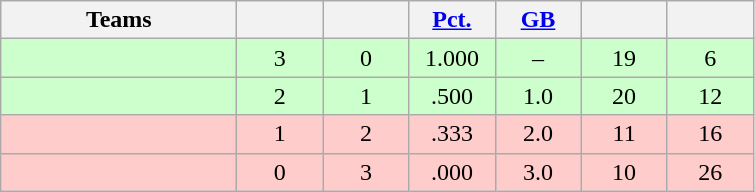<table class="wikitable" style="text-align: center;">
<tr>
<th style="width: 150px;">Teams</th>
<th style="width: 50px;"></th>
<th style="width: 50px;"></th>
<th style="width: 50px;"><a href='#'>Pct.</a></th>
<th style="width: 50px;"><a href='#'>GB</a></th>
<th style="width: 50px;"></th>
<th style="width: 50px;"></th>
</tr>
<tr style="background: #CFC;">
<td style="text-align: left;"></td>
<td>3</td>
<td>0</td>
<td>1.000</td>
<td>–</td>
<td>19</td>
<td>6</td>
</tr>
<tr style="background: #CFC;">
<td style="text-align: left;"></td>
<td>2</td>
<td>1</td>
<td>.500</td>
<td>1.0</td>
<td>20</td>
<td>12</td>
</tr>
<tr style="background: #FCC;">
<td style="text-align: left;"></td>
<td>1</td>
<td>2</td>
<td>.333</td>
<td>2.0</td>
<td>11</td>
<td>16</td>
</tr>
<tr style="background: #FCC;">
<td style="text-align: left;"></td>
<td>0</td>
<td>3</td>
<td>.000</td>
<td>3.0</td>
<td>10</td>
<td>26</td>
</tr>
</table>
